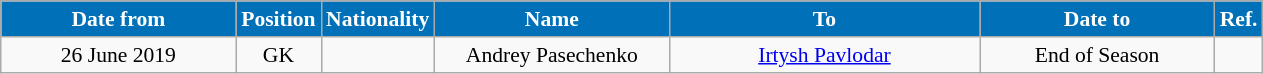<table class="wikitable" style="text-align:center; font-size:90%; ">
<tr>
<th style="background:#0070B8; color:#FFFFFF; width:150px;">Date from</th>
<th style="background:#0070B8; color:#FFFFFF; width:50px;">Position</th>
<th style="background:#0070B8; color:#FFFFFF; width:50px;">Nationality</th>
<th style="background:#0070B8; color:#FFFFFF; width:150px;">Name</th>
<th style="background:#0070B8; color:#FFFFFF; width:200px;">To</th>
<th style="background:#0070B8; color:#FFFFFF; width:150px;">Date to</th>
<th style="background:#0070B8; color:#FFFFFF; width:25px;">Ref.</th>
</tr>
<tr>
<td>26 June 2019</td>
<td>GK</td>
<td></td>
<td>Andrey Pasechenko</td>
<td><a href='#'>Irtysh Pavlodar</a></td>
<td>End of Season</td>
<td></td>
</tr>
</table>
